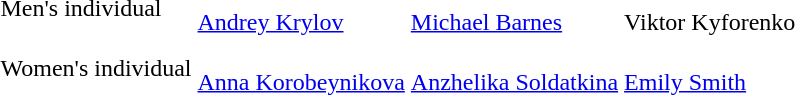<table>
<tr>
<td>Men's individual</td>
<td><br> <a href='#'>Andrey Krylov</a></td>
<td><br> <a href='#'>Michael Barnes</a></td>
<td><br> Viktor Kyforenko</td>
</tr>
<tr>
<td>Women's individual</td>
<td><br> <a href='#'>Anna Korobeynikova</a></td>
<td><br> <a href='#'>Anzhelika Soldatkina</a></td>
<td><br> <a href='#'>Emily Smith</a></td>
</tr>
</table>
